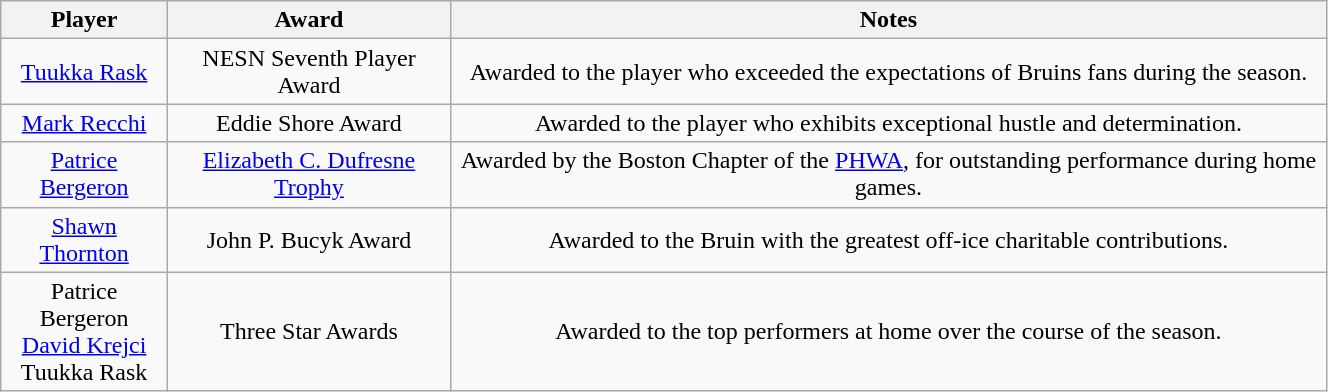<table class="wikitable" style="width:70%;">
<tr>
<th>Player</th>
<th>Award</th>
<th>Notes</th>
</tr>
<tr style="text-align:center;">
<td><a href='#'>Tuukka Rask</a></td>
<td>NESN Seventh Player Award</td>
<td>Awarded to the player who exceeded the expectations of Bruins fans during the season.</td>
</tr>
<tr style="text-align:center;">
<td><a href='#'>Mark Recchi</a></td>
<td>Eddie Shore Award</td>
<td>Awarded to the player who exhibits exceptional hustle and determination.</td>
</tr>
<tr style="text-align:center;">
<td><a href='#'>Patrice Bergeron</a></td>
<td><a href='#'>Elizabeth C. Dufresne Trophy</a></td>
<td>Awarded by the Boston Chapter of the <a href='#'>PHWA</a>, for outstanding performance during home games.</td>
</tr>
<tr style="text-align:center;">
<td><a href='#'>Shawn Thornton</a></td>
<td>John P. Bucyk Award</td>
<td>Awarded to the Bruin with the greatest off-ice charitable contributions.</td>
</tr>
<tr style="text-align:center;">
<td>Patrice Bergeron<br><a href='#'>David Krejci</a><br>Tuukka Rask</td>
<td>Three Star Awards</td>
<td>Awarded to the top performers at home over the course of the season.</td>
</tr>
</table>
